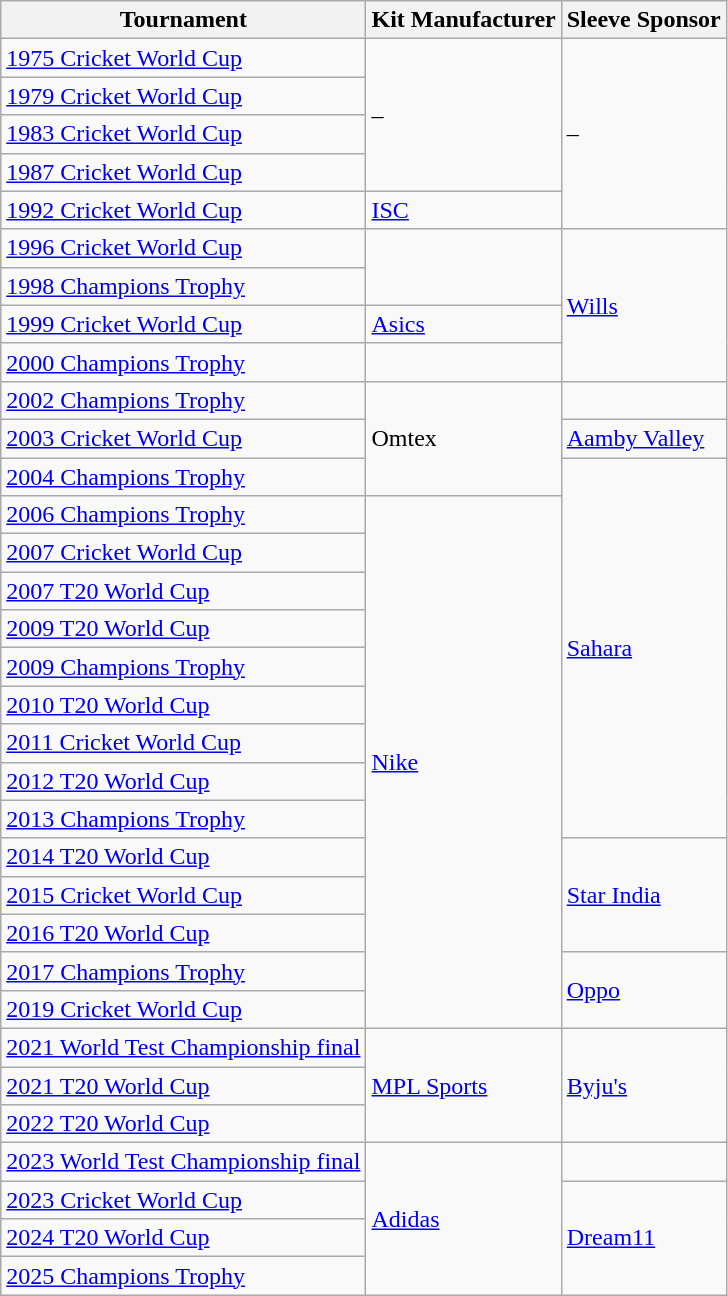<table class="wikitable">
<tr>
<th>Tournament</th>
<th>Kit Manufacturer</th>
<th>Sleeve Sponsor</th>
</tr>
<tr>
<td><a href='#'>1975 Cricket World Cup</a></td>
<td rowspan="4">–</td>
<td rowspan="5">–</td>
</tr>
<tr>
<td><a href='#'>1979 Cricket World Cup</a></td>
</tr>
<tr>
<td><a href='#'>1983 Cricket World Cup</a></td>
</tr>
<tr>
<td><a href='#'>1987 Cricket World Cup</a></td>
</tr>
<tr>
<td><a href='#'>1992 Cricket World Cup</a></td>
<td><a href='#'>ISC</a></td>
</tr>
<tr>
<td><a href='#'>1996 Cricket World Cup</a></td>
<td rowspan="2"></td>
<td rowspan="4"><a href='#'>Wills</a></td>
</tr>
<tr>
<td><a href='#'>1998 Champions Trophy</a></td>
</tr>
<tr>
<td><a href='#'>1999 Cricket World Cup</a></td>
<td><a href='#'>Asics</a></td>
</tr>
<tr>
<td><a href='#'>2000 Champions Trophy</a></td>
<td></td>
</tr>
<tr>
<td><a href='#'>2002 Champions Trophy</a></td>
<td rowspan="3">Omtex</td>
<td></td>
</tr>
<tr>
<td><a href='#'>2003 Cricket World Cup</a></td>
<td><a href='#'>Aamby Valley</a></td>
</tr>
<tr>
<td><a href='#'>2004 Champions Trophy</a></td>
<td rowspan="10"><a href='#'>Sahara</a></td>
</tr>
<tr>
<td><a href='#'>2006 Champions Trophy</a></td>
<td rowspan="14"><a href='#'>Nike</a></td>
</tr>
<tr>
<td><a href='#'>2007 Cricket World Cup</a></td>
</tr>
<tr>
<td><a href='#'>2007 T20 World Cup</a></td>
</tr>
<tr>
<td><a href='#'>2009 T20 World Cup</a></td>
</tr>
<tr>
<td><a href='#'>2009 Champions Trophy</a></td>
</tr>
<tr>
<td><a href='#'>2010 T20 World Cup</a></td>
</tr>
<tr>
<td><a href='#'>2011 Cricket World Cup</a></td>
</tr>
<tr>
<td><a href='#'>2012 T20 World Cup</a></td>
</tr>
<tr>
<td><a href='#'>2013 Champions Trophy</a></td>
</tr>
<tr>
<td><a href='#'>2014 T20 World Cup</a></td>
<td rowspan="3"><a href='#'>Star India</a></td>
</tr>
<tr>
<td><a href='#'>2015 Cricket World Cup</a></td>
</tr>
<tr>
<td><a href='#'>2016 T20 World Cup</a></td>
</tr>
<tr>
<td><a href='#'>2017 Champions Trophy</a></td>
<td rowspan="2"><a href='#'>Oppo</a></td>
</tr>
<tr>
<td><a href='#'>2019 Cricket World Cup</a></td>
</tr>
<tr>
<td><a href='#'>2021 World Test Championship final</a></td>
<td rowspan="3"><a href='#'>MPL Sports</a></td>
<td rowspan="3"><a href='#'>Byju's</a></td>
</tr>
<tr>
<td><a href='#'>2021 T20 World Cup</a></td>
</tr>
<tr>
<td><a href='#'>2022 T20 World Cup</a></td>
</tr>
<tr>
<td><a href='#'>2023 World Test Championship final</a></td>
<td rowspan="4"><a href='#'>Adidas</a></td>
<td></td>
</tr>
<tr>
<td><a href='#'>2023 Cricket World Cup</a></td>
<td rowspan="3"><a href='#'>Dream11</a></td>
</tr>
<tr>
<td><a href='#'>2024 T20 World Cup</a></td>
</tr>
<tr>
<td><a href='#'>2025 Champions Trophy</a></td>
</tr>
</table>
